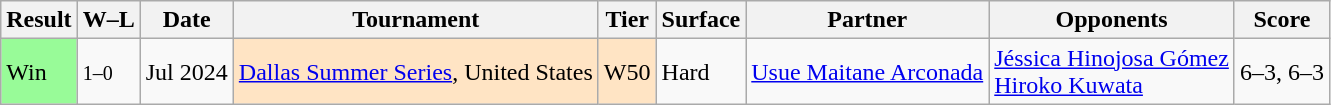<table class="sortable wikitable">
<tr>
<th>Result</th>
<th class="unsortable">W–L</th>
<th>Date</th>
<th>Tournament</th>
<th>Tier</th>
<th>Surface</th>
<th>Partner</th>
<th>Opponents</th>
<th class="unsortable">Score</th>
</tr>
<tr>
<td style="background:#98fb98;">Win</td>
<td><small>1–0</small></td>
<td>Jul 2024</td>
<td style="background:#ffe4c4;"><a href='#'>Dallas Summer Series</a>, United States</td>
<td style="background:#ffe4c4;">W50</td>
<td>Hard</td>
<td> <a href='#'>Usue Maitane Arconada</a></td>
<td> <a href='#'>Jéssica Hinojosa Gómez</a> <br>  <a href='#'>Hiroko Kuwata</a></td>
<td>6–3, 6–3</td>
</tr>
</table>
